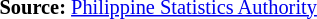<table style="font-size:85%;" '|>
<tr>
<td><br><p>
<strong>Source:</strong> <a href='#'>Philippine Statistics Authority</a>
</p></td>
</tr>
</table>
